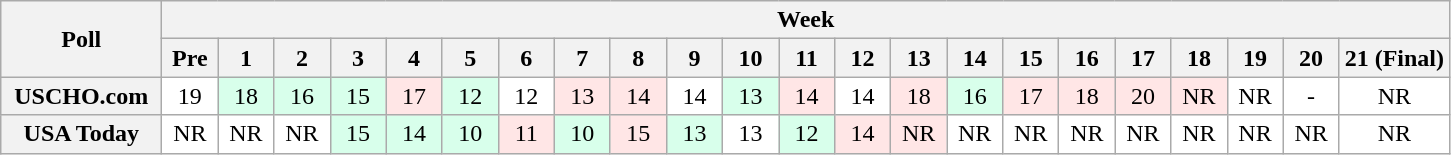<table class="wikitable" style="white-space:nowrap;">
<tr>
<th scope="col" width="100" rowspan="2">Poll</th>
<th colspan="25">Week</th>
</tr>
<tr>
<th scope="col" width="30">Pre</th>
<th scope="col" width="30">1</th>
<th scope="col" width="30">2</th>
<th scope="col" width="30">3</th>
<th scope="col" width="30">4</th>
<th scope="col" width="30">5</th>
<th scope="col" width="30">6</th>
<th scope="col" width="30">7</th>
<th scope="col" width="30">8</th>
<th scope="col" width="30">9</th>
<th scope="col" width="30">10</th>
<th scope="col" width="30">11</th>
<th scope="col" width="30">12</th>
<th scope="col" width="30">13</th>
<th scope="col" width="30">14</th>
<th scope="col" width="30">15</th>
<th scope="col" width="30">16</th>
<th scope="col" width="30">17</th>
<th scope="col" width="30">18</th>
<th scope="col" width="30">19</th>
<th scope="col" width="30">20</th>
<th scope="col" width="30">21 (Final)</th>
</tr>
<tr style="text-align:center;">
<th>USCHO.com</th>
<td bgcolor=FFFFFF>19</td>
<td bgcolor=D8FFEB>18</td>
<td bgcolor=D8FFEB>16</td>
<td bgcolor=D8FFEB>15</td>
<td bgcolor=FFE6E6>17</td>
<td bgcolor=D8FFEB>12</td>
<td bgcolor=FFFFFF>12</td>
<td bgcolor=FFE6E6>13</td>
<td bgcolor=FFE6E6>14</td>
<td bgcolor=FFFFFF>14</td>
<td bgcolor=D8FFEB>13</td>
<td bgcolor=FFE6E6>14</td>
<td bgcolor=FFFFFF>14</td>
<td bgcolor=FFE6E6>18</td>
<td bgcolor=D8FFEB>16</td>
<td bgcolor=FFE6E6>17</td>
<td bgcolor=FFE6E6>18</td>
<td bgcolor=FFE6E6>20</td>
<td bgcolor=FFE6E6>NR</td>
<td bgcolor=FFFFFF>NR</td>
<td bgcolor=FFFFFF>-</td>
<td bgcolor=FFFFFF>NR</td>
</tr>
<tr style="text-align:center;">
<th>USA Today</th>
<td bgcolor=FFFFFF>NR</td>
<td bgcolor=FFFFFF>NR</td>
<td bgcolor=FFFFFF>NR</td>
<td bgcolor=D8FFEB>15</td>
<td bgcolor=D8FFEB>14</td>
<td bgcolor=D8FFEB>10</td>
<td bgcolor=FFE6E6>11</td>
<td bgcolor=D8FFEB>10</td>
<td bgcolor=FFE6E6>15</td>
<td bgcolor=D8FFEB>13</td>
<td bgcolor=FFFFFF>13</td>
<td bgcolor=D8FFEB>12</td>
<td bgcolor=FFE6E6>14</td>
<td bgcolor=FFE6E6>NR</td>
<td bgcolor=FFFFFF>NR</td>
<td bgcolor=FFFFFF>NR</td>
<td bgcolor=FFFFFF>NR</td>
<td bgcolor=FFFFFF>NR</td>
<td bgcolor=FFFFFF>NR</td>
<td bgcolor=FFFFFF>NR</td>
<td bgcolor=FFFFFF>NR</td>
<td bgcolor=FFFFFF>NR</td>
</tr>
</table>
